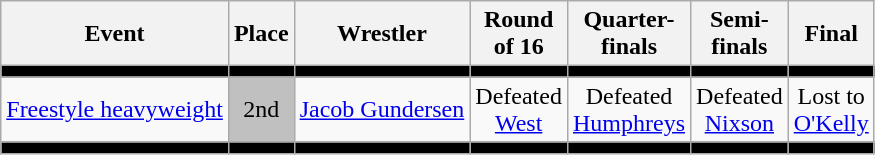<table class=wikitable>
<tr>
<th>Event</th>
<th>Place</th>
<th>Wrestler</th>
<th>Round <br> of 16</th>
<th>Quarter-<br>finals</th>
<th>Semi-<br>finals</th>
<th>Final</th>
</tr>
<tr bgcolor=black>
<td></td>
<td></td>
<td></td>
<td></td>
<td></td>
<td></td>
<td></td>
</tr>
<tr align=center>
<td align=left><a href='#'>Freestyle heavyweight</a></td>
<td bgcolor=silver>2nd</td>
<td align=left><a href='#'>Jacob Gundersen</a></td>
<td>Defeated <br> <a href='#'>West</a></td>
<td>Defeated <br> <a href='#'>Humphreys</a></td>
<td>Defeated <br> <a href='#'>Nixson</a></td>
<td>Lost to <br> <a href='#'>O'Kelly</a></td>
</tr>
<tr bgcolor=black>
<td></td>
<td></td>
<td></td>
<td></td>
<td></td>
<td></td>
<td></td>
</tr>
</table>
